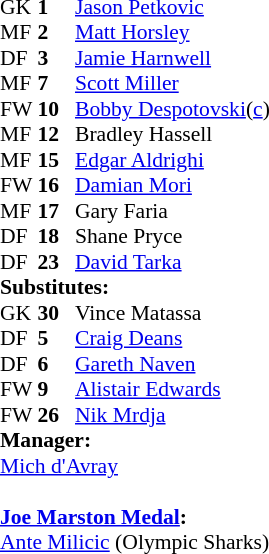<table style="font-size: 90%" cellspacing="0" cellpadding="0">
<tr>
<th width="25"></th>
<th width="25"></th>
</tr>
<tr>
<td>GK</td>
<td><strong>1</strong></td>
<td> <a href='#'>Jason Petkovic</a></td>
</tr>
<tr>
<td>MF</td>
<td><strong>2</strong></td>
<td> <a href='#'>Matt Horsley</a></td>
</tr>
<tr>
<td>DF</td>
<td><strong>3</strong></td>
<td> <a href='#'>Jamie Harnwell</a></td>
</tr>
<tr>
<td>MF</td>
<td><strong>7</strong></td>
<td> <a href='#'>Scott Miller</a></td>
</tr>
<tr>
<td>FW</td>
<td><strong>10</strong></td>
<td> <a href='#'>Bobby Despotovski</a></td>
<td>(<a href='#'>c</a>)  </td>
</tr>
<tr>
<td>MF</td>
<td><strong>12</strong></td>
<td> Bradley Hassell</td>
<td></td>
<td></td>
</tr>
<tr>
<td>MF</td>
<td><strong>15</strong></td>
<td> <a href='#'>Edgar Aldrighi</a></td>
</tr>
<tr>
<td>FW</td>
<td><strong>16</strong></td>
<td> <a href='#'>Damian Mori</a></td>
</tr>
<tr>
<td>MF</td>
<td><strong>17</strong></td>
<td> Gary Faria</td>
<td></td>
<td></td>
</tr>
<tr>
<td>DF</td>
<td><strong>18</strong></td>
<td> Shane Pryce</td>
</tr>
<tr>
<td>DF</td>
<td><strong>23</strong></td>
<td> <a href='#'>David Tarka</a></td>
</tr>
<tr>
<td colspan=3><strong>Substitutes:</strong></td>
</tr>
<tr>
<td>GK</td>
<td><strong>30</strong></td>
<td> Vince Matassa</td>
</tr>
<tr>
<td>DF</td>
<td><strong>5</strong></td>
<td> <a href='#'>Craig Deans</a></td>
</tr>
<tr>
<td>DF</td>
<td><strong>6</strong></td>
<td> <a href='#'>Gareth Naven</a></td>
</tr>
<tr>
<td>FW</td>
<td><strong>9</strong></td>
<td> <a href='#'>Alistair Edwards</a></td>
<td></td>
<td></td>
</tr>
<tr>
<td>FW</td>
<td><strong>26</strong></td>
<td> <a href='#'>Nik Mrdja</a></td>
<td></td>
<td></td>
</tr>
<tr>
<td colspan=3><strong>Manager:</strong></td>
</tr>
<tr>
<td colspan=4> <a href='#'>Mich d'Avray</a><br><br><strong><a href='#'>Joe Marston Medal</a>:</strong>
<br><a href='#'>Ante Milicic</a> (Olympic Sharks)</td>
</tr>
</table>
